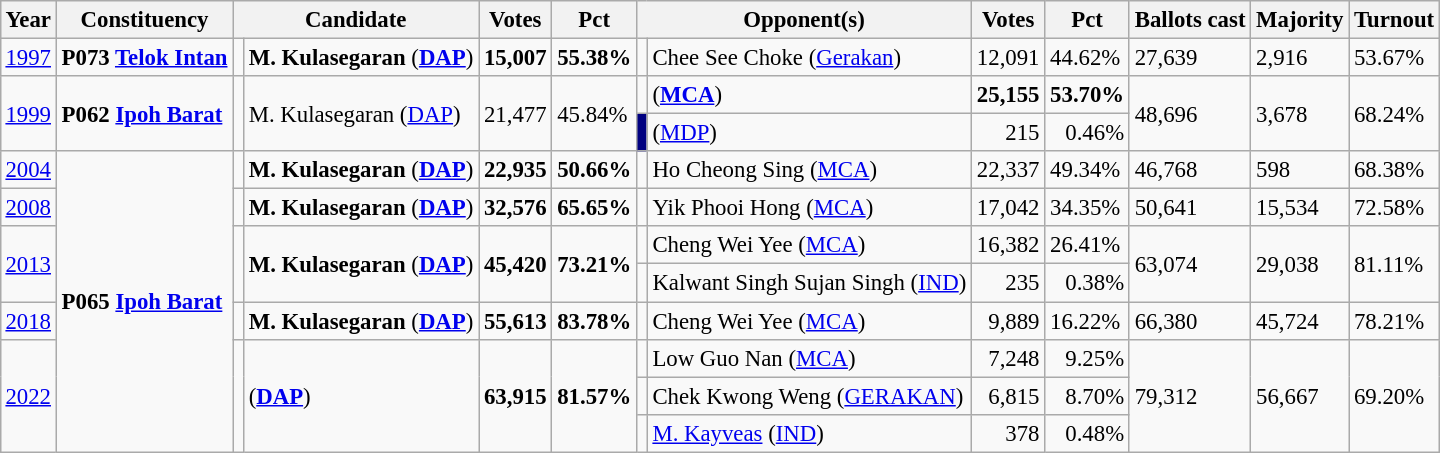<table class="wikitable" style="margin:0.5em ; font-size:95%">
<tr>
<th>Year</th>
<th>Constituency</th>
<th colspan=2>Candidate</th>
<th>Votes</th>
<th>Pct</th>
<th colspan=2>Opponent(s)</th>
<th>Votes</th>
<th>Pct</th>
<th>Ballots cast</th>
<th>Majority</th>
<th>Turnout</th>
</tr>
<tr>
<td><a href='#'>1997</a></td>
<td><strong>P073 <a href='#'>Telok Intan</a></strong></td>
<td></td>
<td><strong>M. Kulasegaran</strong> (<a href='#'><strong>DAP</strong></a>)</td>
<td align="right"><strong>15,007</strong></td>
<td><strong>55.38%</strong></td>
<td></td>
<td>Chee See Choke (<a href='#'>Gerakan</a>)</td>
<td align="right">12,091</td>
<td>44.62%</td>
<td>27,639</td>
<td>2,916</td>
<td>53.67%</td>
</tr>
<tr>
<td rowspan="2"><a href='#'>1999</a></td>
<td rowspan=2><strong>P062 <a href='#'>Ipoh Barat</a></strong></td>
<td rowspan="2" ></td>
<td rowspan="2">M. Kulasegaran (<a href='#'>DAP</a>)</td>
<td rowspan="2" align="right">21,477</td>
<td rowspan="2">45.84%</td>
<td></td>
<td> (<a href='#'><strong>MCA</strong></a>)</td>
<td align="right"><strong>25,155</strong></td>
<td><strong>53.70%</strong></td>
<td rowspan="2">48,696</td>
<td rowspan="2">3,678</td>
<td rowspan="2">68.24%</td>
</tr>
<tr>
<td style="background-color: #000080;"></td>
<td> (<a href='#'>MDP</a>)</td>
<td align="right">215</td>
<td align=right>0.46%</td>
</tr>
<tr>
<td><a href='#'>2004</a></td>
<td rowspan=9><strong>P065 <a href='#'>Ipoh Barat</a></strong></td>
<td></td>
<td><strong>M. Kulasegaran</strong> (<a href='#'><strong>DAP</strong></a>)</td>
<td align="right"><strong>22,935</strong></td>
<td><strong>50.66%</strong></td>
<td></td>
<td>Ho Cheong Sing (<a href='#'>MCA</a>)</td>
<td align="right">22,337</td>
<td>49.34%</td>
<td>46,768</td>
<td>598</td>
<td>68.38%</td>
</tr>
<tr>
<td><a href='#'>2008</a></td>
<td></td>
<td><strong>M. Kulasegaran</strong> (<a href='#'><strong>DAP</strong></a>)</td>
<td align="right"><strong>32,576</strong></td>
<td><strong>65.65%</strong></td>
<td></td>
<td>Yik Phooi Hong (<a href='#'>MCA</a>)</td>
<td align="right">17,042</td>
<td>34.35%</td>
<td>50,641</td>
<td>15,534</td>
<td>72.58%</td>
</tr>
<tr>
<td rowspan="2"><a href='#'>2013</a></td>
<td rowspan="2" ></td>
<td rowspan="2"><strong>M. Kulasegaran</strong> (<a href='#'><strong>DAP</strong></a>)</td>
<td rowspan="2" align="right"><strong>45,420</strong></td>
<td rowspan="2"><strong>73.21%</strong></td>
<td></td>
<td>Cheng Wei Yee (<a href='#'>MCA</a>)</td>
<td align="right">16,382</td>
<td>26.41%</td>
<td rowspan="2">63,074</td>
<td rowspan="2">29,038</td>
<td rowspan="2">81.11%</td>
</tr>
<tr>
<td></td>
<td>Kalwant Singh Sujan Singh (<a href='#'>IND</a>)</td>
<td align="right">235</td>
<td align="right">0.38%</td>
</tr>
<tr>
<td><a href='#'>2018</a></td>
<td></td>
<td><strong>M. Kulasegaran</strong> (<a href='#'><strong>DAP</strong></a>)</td>
<td align="right"><strong>55,613</strong></td>
<td><strong>83.78%</strong></td>
<td></td>
<td>Cheng Wei Yee (<a href='#'>MCA</a>)</td>
<td align="right">9,889</td>
<td>16.22%</td>
<td>66,380</td>
<td>45,724</td>
<td>78.21%</td>
</tr>
<tr>
<td rowspan="3"><a href='#'>2022</a></td>
<td rowspan="3" ></td>
<td rowspan="3"> (<a href='#'><strong>DAP</strong></a>)</td>
<td rowspan="3" align="right"><strong>63,915</strong></td>
<td rowspan="3"><strong>81.57%</strong></td>
<td></td>
<td>Low Guo Nan (<a href='#'>MCA</a>)</td>
<td align="right">7,248</td>
<td align="right">9.25%</td>
<td rowspan="3">79,312</td>
<td rowspan="3">56,667</td>
<td rowspan="3">69.20%</td>
</tr>
<tr>
<td bgcolor=></td>
<td>Chek Kwong Weng (<a href='#'>GERAKAN</a>)</td>
<td align="right">6,815</td>
<td align="right">8.70%</td>
</tr>
<tr>
<td></td>
<td><a href='#'>M. Kayveas</a> (<a href='#'>IND</a>)</td>
<td align="right">378</td>
<td align="right">0.48%</td>
</tr>
</table>
